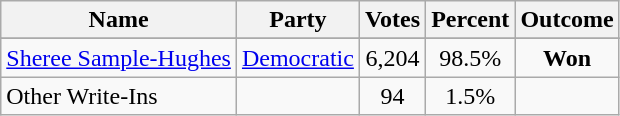<table class="wikitable" style="text-align:center">
<tr>
<th>Name</th>
<th>Party</th>
<th>Votes</th>
<th>Percent</th>
<th>Outcome</th>
</tr>
<tr>
</tr>
<tr>
<td align="left"><a href='#'>Sheree Sample-Hughes</a></td>
<td><a href='#'>Democratic</a></td>
<td>6,204</td>
<td>98.5%</td>
<td><strong>Won</strong></td>
</tr>
<tr>
<td align="left">Other Write-Ins</td>
<td></td>
<td>94</td>
<td>1.5%</td>
<td></td>
</tr>
</table>
